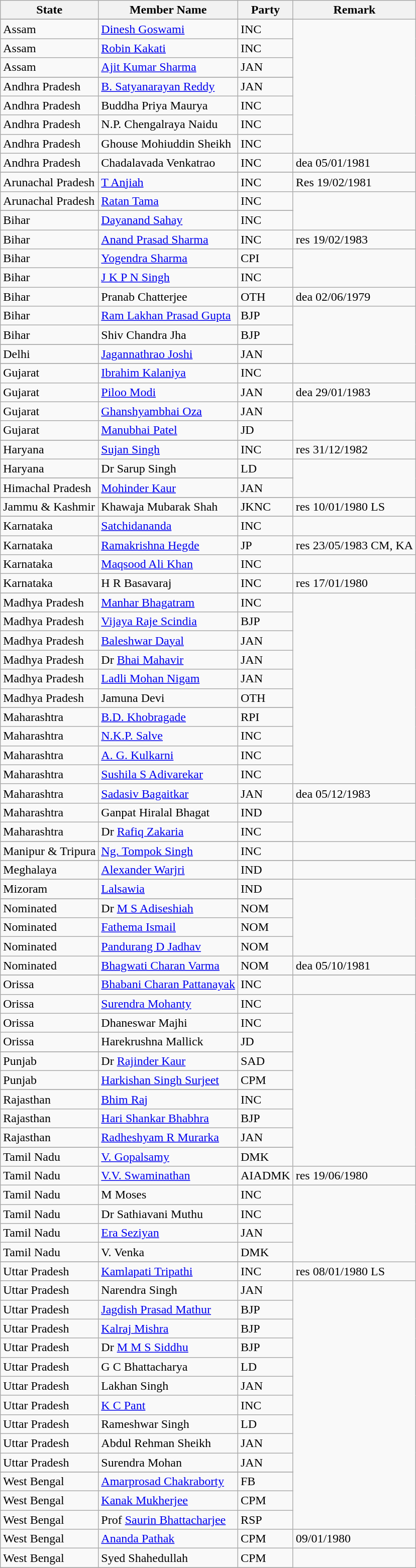<table class="wikitable sortable">
<tr>
<th>State</th>
<th>Member Name</th>
<th>Party</th>
<th>Remark</th>
</tr>
<tr>
</tr>
<tr>
<td>Assam</td>
<td><a href='#'>Dinesh Goswami</a></td>
<td>INC</td>
</tr>
<tr>
<td>Assam</td>
<td><a href='#'>Robin Kakati</a></td>
<td>INC</td>
</tr>
<tr>
<td>Assam</td>
<td><a href='#'>Ajit Kumar Sharma</a></td>
<td>JAN</td>
</tr>
<tr>
</tr>
<tr>
<td>Andhra Pradesh</td>
<td><a href='#'>B. Satyanarayan Reddy</a></td>
<td>JAN</td>
</tr>
<tr>
<td>Andhra Pradesh</td>
<td>Buddha Priya Maurya</td>
<td>INC</td>
</tr>
<tr>
<td>Andhra Pradesh</td>
<td>N.P. Chengalraya Naidu</td>
<td>INC</td>
</tr>
<tr>
<td>Andhra Pradesh</td>
<td>Ghouse Mohiuddin Sheikh</td>
<td>INC</td>
</tr>
<tr>
<td>Andhra Pradesh</td>
<td>Chadalavada Venkatrao</td>
<td>INC</td>
<td>dea 05/01/1981</td>
</tr>
<tr>
</tr>
<tr>
<td>Arunachal Pradesh</td>
<td><a href='#'>T Anjiah</a></td>
<td>INC</td>
<td>Res 19/02/1981</td>
</tr>
<tr>
<td>Arunachal Pradesh</td>
<td><a href='#'>Ratan Tama</a></td>
<td>INC</td>
</tr>
<tr>
</tr>
<tr>
<td>Bihar</td>
<td><a href='#'>Dayanand Sahay</a></td>
<td>INC</td>
</tr>
<tr>
<td>Bihar</td>
<td><a href='#'>Anand Prasad Sharma</a></td>
<td>INC</td>
<td>res 19/02/1983</td>
</tr>
<tr>
<td>Bihar</td>
<td><a href='#'>Yogendra Sharma</a></td>
<td>CPI</td>
</tr>
<tr>
<td>Bihar</td>
<td><a href='#'>J K P N Singh</a></td>
<td>INC</td>
</tr>
<tr>
<td>Bihar</td>
<td>Pranab Chatterjee</td>
<td>OTH</td>
<td>dea 02/06/1979</td>
</tr>
<tr>
<td>Bihar</td>
<td><a href='#'>Ram Lakhan Prasad Gupta</a></td>
<td>BJP</td>
</tr>
<tr>
<td>Bihar</td>
<td>Shiv Chandra Jha</td>
<td>BJP</td>
</tr>
<tr>
</tr>
<tr>
<td>Delhi</td>
<td><a href='#'>Jagannathrao Joshi</a></td>
<td>JAN</td>
</tr>
<tr>
</tr>
<tr>
<td>Gujarat</td>
<td><a href='#'>Ibrahim Kalaniya</a></td>
<td>INC</td>
<td></td>
</tr>
<tr>
<td>Gujarat</td>
<td><a href='#'>Piloo Modi</a></td>
<td>JAN</td>
<td>dea 29/01/1983</td>
</tr>
<tr>
<td>Gujarat</td>
<td><a href='#'>Ghanshyambhai Oza</a></td>
<td>JAN</td>
</tr>
<tr>
<td>Gujarat</td>
<td><a href='#'>Manubhai Patel</a></td>
<td>JD</td>
</tr>
<tr>
</tr>
<tr>
<td>Haryana</td>
<td><a href='#'>Sujan Singh </a></td>
<td>INC</td>
<td>res 31/12/1982</td>
</tr>
<tr>
<td>Haryana</td>
<td>Dr Sarup Singh</td>
<td>LD</td>
</tr>
<tr>
</tr>
<tr>
<td>Himachal Pradesh</td>
<td><a href='#'>Mohinder Kaur</a></td>
<td>JAN</td>
</tr>
<tr>
</tr>
<tr>
<td>Jammu & Kashmir</td>
<td>Khawaja Mubarak Shah</td>
<td>JKNC</td>
<td>res 10/01/1980 LS</td>
</tr>
<tr>
</tr>
<tr>
<td>Karnataka</td>
<td><a href='#'>Satchidananda</a></td>
<td>INC</td>
</tr>
<tr>
<td>Karnataka</td>
<td><a href='#'>Ramakrishna Hegde</a></td>
<td>JP</td>
<td>res 23/05/1983 CM, KA</td>
</tr>
<tr>
<td>Karnataka</td>
<td><a href='#'>Maqsood Ali Khan</a></td>
<td>INC</td>
</tr>
<tr>
<td>Karnataka</td>
<td>H R Basavaraj</td>
<td>INC</td>
<td>res 17/01/1980</td>
</tr>
<tr>
</tr>
<tr>
<td>Madhya Pradesh</td>
<td><a href='#'>Manhar Bhagatram</a></td>
<td>INC</td>
</tr>
<tr>
<td>Madhya Pradesh</td>
<td><a href='#'>Vijaya Raje Scindia</a></td>
<td>BJP</td>
</tr>
<tr>
<td>Madhya Pradesh</td>
<td><a href='#'>Baleshwar Dayal</a></td>
<td>JAN</td>
</tr>
<tr>
<td>Madhya Pradesh</td>
<td>Dr <a href='#'>Bhai Mahavir</a></td>
<td>JAN</td>
</tr>
<tr>
<td>Madhya Pradesh</td>
<td><a href='#'>Ladli Mohan Nigam</a></td>
<td>JAN</td>
</tr>
<tr>
<td>Madhya Pradesh</td>
<td>Jamuna Devi</td>
<td>OTH</td>
</tr>
<tr>
</tr>
<tr>
<td>Maharashtra</td>
<td><a href='#'>B.D. Khobragade</a></td>
<td>RPI</td>
</tr>
<tr>
<td>Maharashtra</td>
<td><a href='#'>N.K.P. Salve</a></td>
<td>INC</td>
</tr>
<tr>
<td>Maharashtra</td>
<td><a href='#'>A. G. Kulkarni</a></td>
<td>INC</td>
</tr>
<tr>
<td>Maharashtra</td>
<td><a href='#'>Sushila S Adivarekar</a></td>
<td>INC</td>
</tr>
<tr>
<td>Maharashtra</td>
<td><a href='#'>Sadasiv Bagaitkar</a></td>
<td>JAN</td>
<td>dea 05/12/1983</td>
</tr>
<tr>
<td>Maharashtra</td>
<td>Ganpat Hiralal Bhagat</td>
<td>IND</td>
</tr>
<tr>
<td>Maharashtra</td>
<td>Dr <a href='#'>Rafiq Zakaria</a></td>
<td>INC</td>
</tr>
<tr>
</tr>
<tr>
<td>Manipur & Tripura</td>
<td><a href='#'>Ng. Tompok Singh</a></td>
<td>INC</td>
<td></td>
</tr>
<tr>
</tr>
<tr>
<td>Meghalaya</td>
<td><a href='#'>Alexander Warjri  </a></td>
<td>IND</td>
<td></td>
</tr>
<tr>
</tr>
<tr>
<td>Mizoram</td>
<td><a href='#'>Lalsawia</a></td>
<td>IND</td>
</tr>
<tr>
</tr>
<tr>
<td>Nominated</td>
<td>Dr <a href='#'>M S Adiseshiah</a></td>
<td>NOM</td>
</tr>
<tr>
<td>Nominated</td>
<td><a href='#'>Fathema Ismail</a></td>
<td>NOM</td>
</tr>
<tr>
<td>Nominated</td>
<td><a href='#'>Pandurang D Jadhav</a></td>
<td>NOM</td>
</tr>
<tr>
<td>Nominated</td>
<td><a href='#'>Bhagwati Charan Varma</a></td>
<td>NOM</td>
<td>dea 05/10/1981</td>
</tr>
<tr>
</tr>
<tr>
<td>Orissa</td>
<td><a href='#'>Bhabani Charan Pattanayak</a></td>
<td>INC</td>
<td></td>
</tr>
<tr>
<td>Orissa</td>
<td><a href='#'>Surendra Mohanty</a></td>
<td>INC</td>
</tr>
<tr>
<td>Orissa</td>
<td>Dhaneswar Majhi</td>
<td>INC</td>
</tr>
<tr>
<td>Orissa</td>
<td>Harekrushna Mallick</td>
<td>JD</td>
</tr>
<tr>
</tr>
<tr>
<td>Punjab</td>
<td>Dr <a href='#'>Rajinder Kaur</a></td>
<td>SAD</td>
</tr>
<tr>
<td>Punjab</td>
<td><a href='#'>Harkishan Singh Surjeet</a></td>
<td>CPM</td>
</tr>
<tr>
</tr>
<tr>
<td>Rajasthan</td>
<td><a href='#'>Bhim Raj</a></td>
<td>INC</td>
</tr>
<tr>
<td>Rajasthan</td>
<td><a href='#'>Hari Shankar Bhabhra</a></td>
<td>BJP</td>
</tr>
<tr>
<td>Rajasthan</td>
<td><a href='#'>Radheshyam R Murarka</a></td>
<td>JAN</td>
</tr>
<tr>
</tr>
<tr>
<td>Tamil Nadu</td>
<td><a href='#'>V. Gopalsamy</a></td>
<td>DMK</td>
</tr>
<tr>
<td>Tamil Nadu</td>
<td><a href='#'>V.V. Swaminathan</a></td>
<td>AIADMK</td>
<td>res 19/06/1980</td>
</tr>
<tr>
<td>Tamil Nadu</td>
<td>M Moses</td>
<td>INC</td>
</tr>
<tr>
<td>Tamil Nadu</td>
<td>Dr Sathiavani Muthu</td>
<td>INC</td>
</tr>
<tr>
<td>Tamil Nadu</td>
<td><a href='#'>Era Seziyan</a></td>
<td>JAN</td>
</tr>
<tr>
<td>Tamil Nadu</td>
<td>V. Venka</td>
<td>DMK</td>
</tr>
<tr>
</tr>
<tr>
<td>Uttar Pradesh</td>
<td><a href='#'>Kamlapati Tripathi</a></td>
<td>INC</td>
<td>res 08/01/1980 LS</td>
</tr>
<tr>
<td>Uttar Pradesh</td>
<td>Narendra Singh</td>
<td>JAN</td>
</tr>
<tr>
<td>Uttar Pradesh</td>
<td><a href='#'>Jagdish Prasad Mathur</a></td>
<td>BJP</td>
</tr>
<tr>
<td>Uttar Pradesh</td>
<td><a href='#'>Kalraj Mishra</a></td>
<td>BJP</td>
</tr>
<tr>
<td>Uttar Pradesh</td>
<td>Dr <a href='#'>M M S Siddhu</a></td>
<td>BJP</td>
</tr>
<tr>
<td>Uttar Pradesh</td>
<td>G C Bhattacharya</td>
<td>LD</td>
</tr>
<tr>
<td>Uttar Pradesh</td>
<td>Lakhan Singh</td>
<td>JAN</td>
</tr>
<tr>
<td>Uttar Pradesh</td>
<td><a href='#'>K C Pant</a></td>
<td>INC</td>
</tr>
<tr>
<td>Uttar Pradesh</td>
<td>Rameshwar Singh</td>
<td>LD</td>
</tr>
<tr>
<td>Uttar Pradesh</td>
<td>Abdul Rehman Sheikh</td>
<td>JAN</td>
</tr>
<tr>
<td>Uttar Pradesh</td>
<td>Surendra Mohan</td>
<td>JAN</td>
</tr>
<tr>
</tr>
<tr>
<td>West Bengal</td>
<td><a href='#'>Amarprosad Chakraborty </a></td>
<td>FB</td>
</tr>
<tr>
<td>West Bengal</td>
<td><a href='#'>Kanak Mukherjee</a></td>
<td>CPM</td>
</tr>
<tr>
<td>West Bengal</td>
<td>Prof <a href='#'>Saurin Bhattacharjee</a></td>
<td>RSP</td>
</tr>
<tr>
<td>West Bengal</td>
<td><a href='#'>Ananda Pathak</a></td>
<td>CPM</td>
<td>09/01/1980</td>
</tr>
<tr>
<td>West Bengal</td>
<td>Syed Shahedullah</td>
<td>CPM</td>
</tr>
<tr>
</tr>
<tr>
</tr>
</table>
